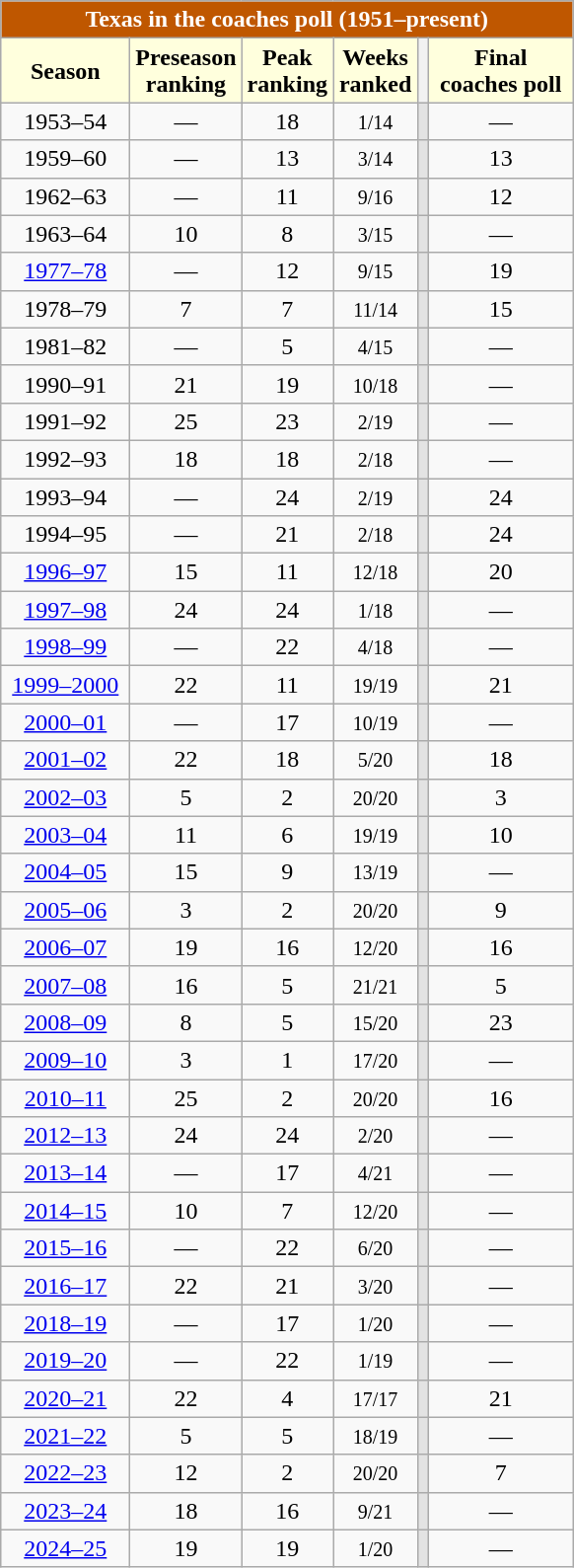<table class="wikitable" style="text-align:center">
<tr>
<td colspan="6" style= "background: #BF5700; color:white"><strong>Texas in the coaches poll (1951–present)</strong></td>
</tr>
<tr>
<th style="width:80px; background: #ffffdd;">Season</th>
<th style="width:60px; background: #ffffdd;">Preseason<br>ranking</th>
<th style="width:50px; background: #ffffdd;">Peak<br>ranking</th>
<th style="width:50px; background: #ffffdd;">Weeks<br>ranked</th>
<th></th>
<th style="width:90px; background: #ffffdd;">Final<br>coaches poll</th>
</tr>
<tr>
<td>1953–54</td>
<td>—</td>
<td>18</td>
<td><small>1/14</small></td>
<td style="background: #e3e3e3;"></td>
<td>—</td>
</tr>
<tr>
<td>1959–60</td>
<td>—</td>
<td>13</td>
<td><small>3/14</small></td>
<td style="background: #e3e3e3;"></td>
<td>13</td>
</tr>
<tr>
<td>1962–63</td>
<td>—</td>
<td>11</td>
<td><small>9/16</small></td>
<td style="background: #e3e3e3;"></td>
<td>12</td>
</tr>
<tr>
<td>1963–64</td>
<td>10</td>
<td>8</td>
<td><small>3/15</small></td>
<td style="background: #e3e3e3;"></td>
<td>—</td>
</tr>
<tr>
<td><a href='#'>1977–78</a></td>
<td>—</td>
<td>12</td>
<td><small>9/15</small></td>
<td style="background: #e3e3e3;"></td>
<td>19</td>
</tr>
<tr>
<td>1978–79</td>
<td>7</td>
<td>7</td>
<td><small>11/14</small></td>
<td style="background: #e3e3e3;"></td>
<td>15</td>
</tr>
<tr>
<td>1981–82</td>
<td>—</td>
<td>5</td>
<td><small>4/15</small></td>
<td style="background: #e3e3e3;"></td>
<td>—</td>
</tr>
<tr>
<td>1990–91</td>
<td>21</td>
<td>19</td>
<td><small>10/18</small></td>
<td style="background: #e3e3e3;"></td>
<td>—</td>
</tr>
<tr>
<td>1991–92</td>
<td>25</td>
<td>23</td>
<td><small>2/19</small></td>
<td style="background: #e3e3e3;"></td>
<td>—</td>
</tr>
<tr>
<td>1992–93</td>
<td>18</td>
<td>18</td>
<td><small>2/18</small></td>
<td style="background: #e3e3e3;"></td>
<td>—</td>
</tr>
<tr>
<td>1993–94</td>
<td>—</td>
<td>24</td>
<td><small>2/19</small></td>
<td style="background: #e3e3e3;"></td>
<td>24</td>
</tr>
<tr>
<td>1994–95</td>
<td>—</td>
<td>21</td>
<td><small>2/18</small></td>
<td style="background: #e3e3e3;"></td>
<td>24</td>
</tr>
<tr>
<td><a href='#'>1996–97</a></td>
<td>15</td>
<td>11</td>
<td><small>12/18</small></td>
<td style="background: #e3e3e3;"></td>
<td>20</td>
</tr>
<tr>
<td><a href='#'>1997–98</a></td>
<td>24</td>
<td>24</td>
<td><small>1/18</small></td>
<td style="background: #e3e3e3;"></td>
<td>—</td>
</tr>
<tr>
<td><a href='#'>1998–99</a></td>
<td>—</td>
<td>22</td>
<td><small>4/18</small></td>
<td style="background: #e3e3e3;"></td>
<td>—</td>
</tr>
<tr>
<td><a href='#'>1999–2000</a></td>
<td>22</td>
<td>11</td>
<td><small>19/19</small></td>
<td style="background: #e3e3e3;"></td>
<td>21</td>
</tr>
<tr>
<td><a href='#'>2000–01</a></td>
<td>—</td>
<td>17</td>
<td><small>10/19</small></td>
<td style="background: #e3e3e3;"></td>
<td>—</td>
</tr>
<tr>
<td><a href='#'>2001–02</a></td>
<td>22</td>
<td>18</td>
<td><small>5/20</small></td>
<td style="background: #e3e3e3;"></td>
<td>18</td>
</tr>
<tr>
<td><a href='#'>2002–03</a></td>
<td>5</td>
<td>2</td>
<td><small>20/20</small></td>
<td style="background: #e3e3e3;"></td>
<td>3</td>
</tr>
<tr>
<td><a href='#'>2003–04</a></td>
<td>11</td>
<td>6</td>
<td><small>19/19</small></td>
<td style="background: #e3e3e3;"></td>
<td>10</td>
</tr>
<tr>
<td><a href='#'>2004–05</a></td>
<td>15</td>
<td>9</td>
<td><small>13/19</small></td>
<td style="background: #e3e3e3;"></td>
<td>—</td>
</tr>
<tr>
<td><a href='#'>2005–06</a></td>
<td>3</td>
<td>2</td>
<td><small>20/20</small></td>
<td style="background: #e3e3e3;"></td>
<td>9</td>
</tr>
<tr>
<td><a href='#'>2006–07</a></td>
<td>19</td>
<td>16</td>
<td><small>12/20</small></td>
<td style="background: #e3e3e3;"></td>
<td>16</td>
</tr>
<tr>
<td><a href='#'>2007–08</a></td>
<td>16</td>
<td>5</td>
<td><small>21/21</small></td>
<td style="background: #e3e3e3;"></td>
<td>5</td>
</tr>
<tr>
<td><a href='#'>2008–09</a></td>
<td>8</td>
<td>5</td>
<td><small>15/20</small></td>
<td style="background: #e3e3e3;"></td>
<td>23</td>
</tr>
<tr>
<td><a href='#'>2009–10</a></td>
<td>3</td>
<td>1</td>
<td><small>17/20</small></td>
<td style="background: #e3e3e3;"></td>
<td>—</td>
</tr>
<tr>
<td><a href='#'>2010–11</a></td>
<td>25</td>
<td>2</td>
<td><small>20/20</small></td>
<td style="background: #e3e3e3;"></td>
<td>16</td>
</tr>
<tr>
<td><a href='#'>2012–13</a></td>
<td>24</td>
<td>24</td>
<td><small>2/20</small></td>
<td style="background: #e3e3e3;"></td>
<td>—</td>
</tr>
<tr>
<td><a href='#'>2013–14</a></td>
<td>—</td>
<td>17</td>
<td><small>4/21</small></td>
<td style="background: #e3e3e3;"></td>
<td>—</td>
</tr>
<tr>
<td><a href='#'>2014–15</a></td>
<td>10</td>
<td>7</td>
<td><small>12/20</small></td>
<td style="background: #e3e3e3;"></td>
<td>—</td>
</tr>
<tr>
<td><a href='#'>2015–16</a></td>
<td>—</td>
<td>22</td>
<td><small>6/20</small></td>
<td style="background: #e3e3e3;"></td>
<td>—</td>
</tr>
<tr>
<td><a href='#'>2016–17</a></td>
<td>22</td>
<td>21</td>
<td><small>3/20</small></td>
<td style="background: #e3e3e3;"></td>
<td>—</td>
</tr>
<tr>
<td><a href='#'>2018–19</a></td>
<td>—</td>
<td>17</td>
<td><small>1/20</small></td>
<td style="background: #e3e3e3;"></td>
<td>—</td>
</tr>
<tr>
<td><a href='#'>2019–20</a></td>
<td>—</td>
<td>22</td>
<td><small>1/19</small></td>
<td style="background: #e3e3e3;"></td>
<td>—</td>
</tr>
<tr>
<td><a href='#'>2020–21</a></td>
<td>22</td>
<td>4</td>
<td><small>17/17</small></td>
<td style="background: #e3e3e3;"></td>
<td>21</td>
</tr>
<tr>
<td><a href='#'>2021–22</a></td>
<td>5</td>
<td>5</td>
<td><small>18/19</small></td>
<td style="background: #e3e3e3;"></td>
<td>—</td>
</tr>
<tr>
<td><a href='#'>2022–23</a></td>
<td>12</td>
<td>2</td>
<td><small>20/20</small></td>
<td style="background: #e3e3e3;"></td>
<td>7</td>
</tr>
<tr>
<td><a href='#'>2023–24</a></td>
<td>18</td>
<td>16</td>
<td><small>9/21</small></td>
<td style="background: #e3e3e3;"></td>
<td>—</td>
</tr>
<tr>
<td><a href='#'>2024–25</a></td>
<td>19</td>
<td>19</td>
<td><small>1/20</small></td>
<td style="background: #e3e3e3;"></td>
<td>—</td>
</tr>
</table>
